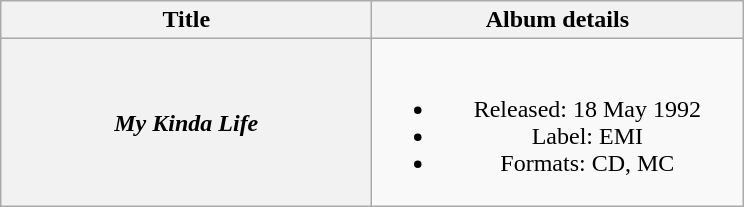<table class="wikitable plainrowheaders" style="text-align:center;">
<tr>
<th scope="col" style="width:15em;">Title</th>
<th scope="col" style="width:15em;">Album details</th>
</tr>
<tr>
<th scope="row"><em>My Kinda Life</em></th>
<td><br><ul><li>Released: 18 May 1992</li><li>Label: EMI</li><li>Formats: CD, MC</li></ul></td>
</tr>
</table>
